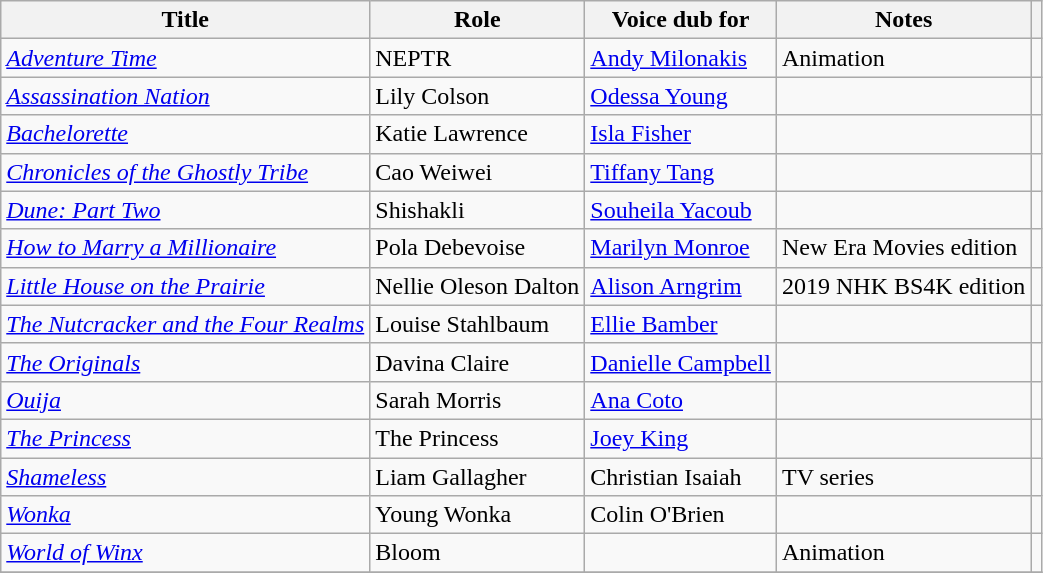<table class="wikitable">
<tr>
<th>Title</th>
<th>Role</th>
<th>Voice dub for</th>
<th>Notes</th>
<th></th>
</tr>
<tr>
<td><em><a href='#'>Adventure Time</a></em></td>
<td>NEPTR</td>
<td><a href='#'>Andy Milonakis</a></td>
<td>Animation</td>
<td></td>
</tr>
<tr>
<td><em><a href='#'>Assassination Nation</a></em></td>
<td>Lily Colson</td>
<td><a href='#'>Odessa Young</a></td>
<td></td>
<td></td>
</tr>
<tr>
<td><em><a href='#'>Bachelorette</a></em></td>
<td>Katie Lawrence</td>
<td><a href='#'>Isla Fisher</a></td>
<td></td>
<td></td>
</tr>
<tr>
<td><em><a href='#'>Chronicles of the Ghostly Tribe</a></em></td>
<td>Cao Weiwei</td>
<td><a href='#'>Tiffany Tang</a></td>
<td></td>
<td></td>
</tr>
<tr>
<td><em><a href='#'>Dune: Part Two</a></em></td>
<td>Shishakli</td>
<td><a href='#'>Souheila Yacoub</a></td>
<td></td>
<td></td>
</tr>
<tr>
<td><em><a href='#'>How to Marry a Millionaire</a></em></td>
<td>Pola Debevoise</td>
<td><a href='#'>Marilyn Monroe</a></td>
<td>New Era Movies edition</td>
<td></td>
</tr>
<tr>
<td><em><a href='#'>Little House on the Prairie</a></em></td>
<td>Nellie Oleson Dalton</td>
<td><a href='#'>Alison Arngrim</a></td>
<td>2019 NHK BS4K edition</td>
<td></td>
</tr>
<tr>
<td><em><a href='#'>The Nutcracker and the Four Realms</a></em></td>
<td>Louise Stahlbaum</td>
<td><a href='#'>Ellie Bamber</a></td>
<td></td>
<td></td>
</tr>
<tr>
<td><em><a href='#'>The Originals</a></em></td>
<td>Davina Claire</td>
<td><a href='#'>Danielle Campbell</a></td>
<td></td>
<td></td>
</tr>
<tr>
<td><em><a href='#'>Ouija</a></em></td>
<td>Sarah Morris</td>
<td><a href='#'>Ana Coto</a></td>
<td></td>
<td></td>
</tr>
<tr>
<td><em><a href='#'>The Princess</a></em></td>
<td>The Princess</td>
<td><a href='#'>Joey King</a></td>
<td></td>
</tr>
<tr>
<td><em><a href='#'>Shameless</a></em></td>
<td>Liam Gallagher</td>
<td>Christian Isaiah</td>
<td>TV series</td>
<td></td>
</tr>
<tr>
<td><em><a href='#'>Wonka</a></em></td>
<td>Young Wonka</td>
<td>Colin O'Brien</td>
<td></td>
<td></td>
</tr>
<tr>
<td><em><a href='#'>World of Winx</a></em></td>
<td>Bloom</td>
<td></td>
<td>Animation</td>
<td></td>
</tr>
<tr>
</tr>
</table>
